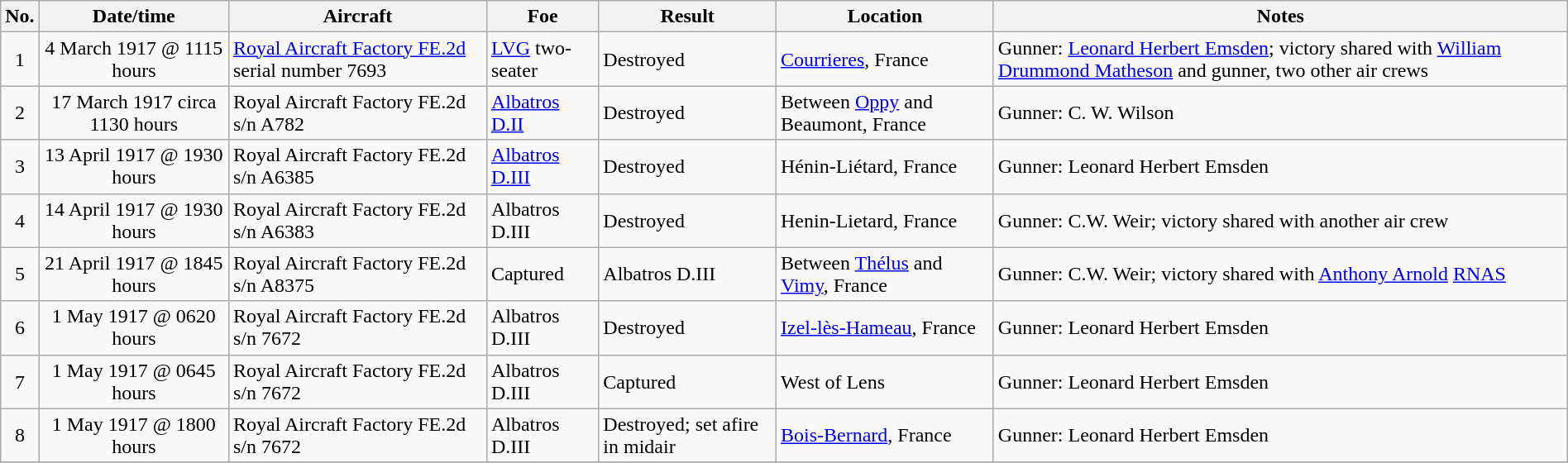<table class="wikitable" border="1" style="margin: 1em auto 1em auto">
<tr>
<th>No.</th>
<th>Date/time</th>
<th>Aircraft</th>
<th>Foe</th>
<th>Result</th>
<th>Location</th>
<th>Notes</th>
</tr>
<tr>
<td align="center">1</td>
<td align="center">4 March 1917 @ 1115 hours</td>
<td><a href='#'>Royal Aircraft Factory FE.2d</a> serial number 7693</td>
<td><a href='#'>LVG</a> two-seater</td>
<td>Destroyed</td>
<td><a href='#'>Courrieres</a>, France</td>
<td>Gunner: <a href='#'>Leonard Herbert Emsden</a>; victory shared with <a href='#'>William Drummond Matheson</a> and gunner, two other air crews</td>
</tr>
<tr>
<td align="center">2</td>
<td align="center">17 March 1917 circa 1130 hours</td>
<td>Royal Aircraft Factory FE.2d s/n A782</td>
<td><a href='#'>Albatros D.II</a></td>
<td>Destroyed</td>
<td>Between <a href='#'>Oppy</a> and Beaumont, France</td>
<td>Gunner: C. W. Wilson</td>
</tr>
<tr>
<td align="center">3</td>
<td align="center">13 April 1917 @ 1930 hours</td>
<td>Royal Aircraft Factory FE.2d s/n A6385</td>
<td><a href='#'>Albatros D.III</a></td>
<td>Destroyed</td>
<td>Hénin-Liétard, France</td>
<td>Gunner: Leonard Herbert Emsden</td>
</tr>
<tr>
<td align="center">4</td>
<td align="center">14 April 1917 @ 1930 hours</td>
<td>Royal Aircraft Factory FE.2d s/n A6383</td>
<td>Albatros D.III</td>
<td>Destroyed</td>
<td>Henin-Lietard, France</td>
<td>Gunner: C.W. Weir; victory shared with another air crew</td>
</tr>
<tr>
<td align="center">5</td>
<td align="center">21 April 1917 @ 1845 hours</td>
<td>Royal Aircraft Factory FE.2d s/n A8375</td>
<td>Captured</td>
<td>Albatros D.III</td>
<td>Between <a href='#'>Thélus</a> and <a href='#'>Vimy</a>, France</td>
<td>Gunner: C.W. Weir; victory shared with <a href='#'>Anthony Arnold</a> <a href='#'>RNAS</a></td>
</tr>
<tr>
<td align="center">6</td>
<td align="center">1 May 1917 @ 0620 hours</td>
<td>Royal Aircraft Factory FE.2d s/n 7672</td>
<td>Albatros D.III</td>
<td>Destroyed</td>
<td><a href='#'>Izel-lès-Hameau</a>, France</td>
<td>Gunner: Leonard Herbert Emsden</td>
</tr>
<tr>
<td align="center">7</td>
<td align="center">1 May 1917 @ 0645 hours</td>
<td>Royal Aircraft Factory FE.2d s/n 7672</td>
<td>Albatros D.III</td>
<td>Captured</td>
<td>West of Lens</td>
<td>Gunner: Leonard Herbert Emsden</td>
</tr>
<tr>
<td align="center">8</td>
<td align="center">1 May 1917 @ 1800 hours</td>
<td>Royal Aircraft Factory FE.2d s/n 7672</td>
<td>Albatros D.III</td>
<td>Destroyed; set afire in midair</td>
<td><a href='#'>Bois-Bernard</a>, France</td>
<td>Gunner: Leonard Herbert Emsden</td>
</tr>
<tr>
</tr>
</table>
